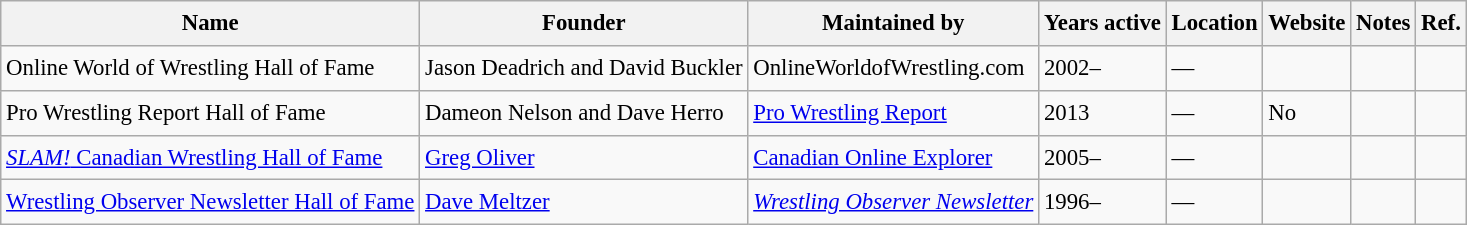<table class="wikitable sortable" style="font-size:95%;border:0px;text-align:left;line-height:150%;">
<tr>
<th>Name</th>
<th>Founder</th>
<th>Maintained by</th>
<th>Years active</th>
<th>Location</th>
<th>Website</th>
<th class="unsortable">Notes</th>
<th class="unsortable">Ref.</th>
</tr>
<tr>
<td>Online World of Wrestling Hall of Fame</td>
<td>Jason Deadrich and David Buckler</td>
<td>OnlineWorldofWrestling.com</td>
<td>2002–</td>
<td>—</td>
<td></td>
<td></td>
<td></td>
</tr>
<tr>
<td>Pro Wrestling Report Hall of Fame</td>
<td>Dameon Nelson and Dave Herro</td>
<td><a href='#'>Pro Wrestling Report</a></td>
<td>2013</td>
<td>—</td>
<td>No</td>
<td></td>
<td></td>
</tr>
<tr>
<td><a href='#'><em>SLAM!</em> Canadian Wrestling Hall of Fame</a></td>
<td><a href='#'>Greg Oliver</a></td>
<td><a href='#'>Canadian Online Explorer</a></td>
<td>2005–</td>
<td>—</td>
<td></td>
<td></td>
<td></td>
</tr>
<tr>
<td><a href='#'>Wrestling Observer Newsletter Hall of Fame</a></td>
<td><a href='#'>Dave Meltzer</a></td>
<td><em><a href='#'>Wrestling Observer Newsletter</a></em></td>
<td>1996–</td>
<td>—</td>
<td></td>
<td></td>
<td></td>
</tr>
</table>
